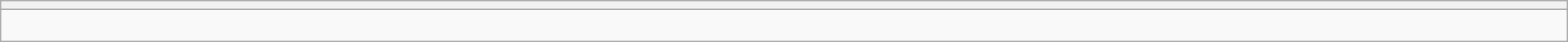<table style="width:100%" class="wikitable collapsible collapsed">
<tr>
<th></th>
</tr>
<tr>
<td><br>




</td>
</tr>
</table>
